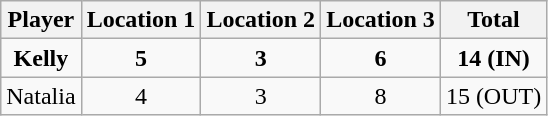<table class="wikitable" style="text-align:center;">
<tr>
<th>Player</th>
<th>Location 1</th>
<th>Location 2</th>
<th>Location 3</th>
<th>Total</th>
</tr>
<tr>
<td><strong>Kelly</strong></td>
<td><strong>5</strong></td>
<td><strong>3</strong></td>
<td><strong>6</strong></td>
<td><strong>14 (IN)</strong></td>
</tr>
<tr>
<td>Natalia</td>
<td>4</td>
<td>3</td>
<td>8</td>
<td>15 (OUT)</td>
</tr>
</table>
